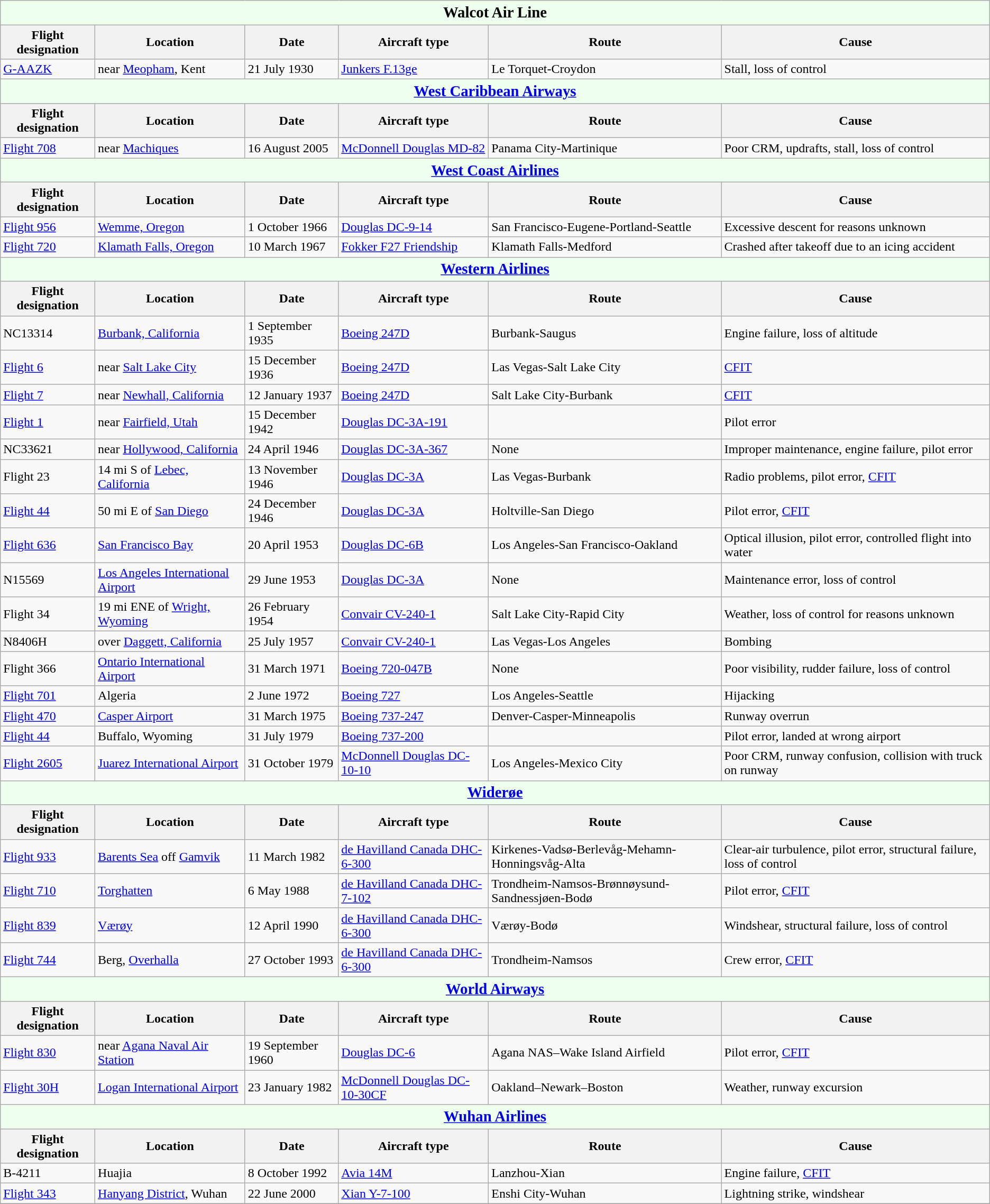<table class="wikitable">
<tr>
<th colspan="6" style="background-color:#efe;font-size:120%;">Walcot Air Line</th>
</tr>
<tr>
<th>Flight designation</th>
<th>Location</th>
<th>Date</th>
<th>Aircraft type</th>
<th>Route</th>
<th>Cause</th>
</tr>
<tr>
<td><a href='#'>G-AAZK</a></td>
<td>near <a href='#'>Meopham</a>, Kent</td>
<td>21 July 1930</td>
<td><a href='#'>Junkers F.13ge</a></td>
<td>Le Torquet-Croydon</td>
<td>Stall, loss of control</td>
</tr>
<tr>
<th colspan="6" style="background-color:#efe;font-size:120%;"><a href='#'>West Caribbean Airways</a></th>
</tr>
<tr>
<th>Flight designation</th>
<th>Location</th>
<th>Date</th>
<th>Aircraft type</th>
<th>Route</th>
<th>Cause</th>
</tr>
<tr>
<td><a href='#'>Flight 708</a></td>
<td>near <a href='#'>Machiques</a></td>
<td>16 August 2005</td>
<td><a href='#'>McDonnell Douglas MD-82</a></td>
<td>Panama City-Martinique</td>
<td>Poor CRM, updrafts, stall, loss of control</td>
</tr>
<tr>
<th colspan="6" style="background-color:#efe;font-size:120%;"><a href='#'>West Coast Airlines</a></th>
</tr>
<tr>
<th>Flight designation</th>
<th>Location</th>
<th>Date</th>
<th>Aircraft type</th>
<th>Route</th>
<th>Cause</th>
</tr>
<tr>
<td><a href='#'>Flight 956</a></td>
<td><a href='#'>Wemme, Oregon</a></td>
<td>1 October 1966</td>
<td><a href='#'>Douglas DC-9-14</a></td>
<td>San Francisco-Eugene-Portland-Seattle</td>
<td>Excessive descent for reasons unknown</td>
</tr>
<tr>
<td><a href='#'>Flight 720</a></td>
<td><a href='#'>Klamath Falls, Oregon</a></td>
<td>10 March 1967</td>
<td><a href='#'>Fokker F27 Friendship</a></td>
<td>Klamath Falls-Medford</td>
<td>Crashed after takeoff due to an icing accident</td>
</tr>
<tr>
<th colspan="6" style="background-color:#efe;font-size:120%;"><a href='#'>Western Airlines</a></th>
</tr>
<tr>
<th>Flight designation</th>
<th>Location</th>
<th>Date</th>
<th>Aircraft type</th>
<th>Route</th>
<th>Cause</th>
</tr>
<tr>
<td>NC13314</td>
<td><a href='#'>Burbank, California</a></td>
<td>1 September 1935</td>
<td><a href='#'>Boeing 247D</a></td>
<td>Burbank-Saugus</td>
<td>Engine failure, loss of altitude</td>
</tr>
<tr>
<td><a href='#'>Flight 6</a></td>
<td>near <a href='#'>Salt Lake City</a></td>
<td>15 December 1936</td>
<td><a href='#'>Boeing 247D</a></td>
<td>Las Vegas-Salt Lake City</td>
<td><a href='#'>CFIT</a></td>
</tr>
<tr>
<td><a href='#'>Flight 7</a></td>
<td>near <a href='#'>Newhall, California</a></td>
<td>12 January 1937</td>
<td><a href='#'>Boeing 247D</a></td>
<td>Salt Lake City-Burbank</td>
<td><a href='#'>CFIT</a></td>
</tr>
<tr>
<td><a href='#'>Flight 1</a></td>
<td>near <a href='#'>Fairfield, Utah</a></td>
<td>15 December 1942</td>
<td><a href='#'>Douglas DC-3A-191</a></td>
<td></td>
<td>Pilot error</td>
</tr>
<tr>
<td>NC33621</td>
<td>near <a href='#'>Hollywood, California</a></td>
<td>24 April 1946</td>
<td><a href='#'>Douglas DC-3A-367</a></td>
<td>None</td>
<td>Improper maintenance, engine failure, pilot error</td>
</tr>
<tr>
<td>Flight 23</td>
<td>14 mi S of <a href='#'>Lebec, California</a></td>
<td>13 November 1946</td>
<td><a href='#'>Douglas DC-3A</a></td>
<td>Las Vegas-Burbank</td>
<td>Radio problems, pilot error, <a href='#'>CFIT</a></td>
</tr>
<tr>
<td><a href='#'>Flight 44</a></td>
<td>50 mi E of <a href='#'>San Diego</a></td>
<td>24 December 1946</td>
<td><a href='#'>Douglas DC-3A</a></td>
<td>Holtville-San Diego</td>
<td>Pilot error, <a href='#'>CFIT</a></td>
</tr>
<tr>
<td><a href='#'>Flight 636</a></td>
<td><a href='#'>San Francisco Bay</a></td>
<td>20 April 1953</td>
<td><a href='#'>Douglas DC-6B</a></td>
<td>Los Angeles-San Francisco-Oakland</td>
<td>Optical illusion, pilot error, controlled flight into water</td>
</tr>
<tr>
<td>N15569</td>
<td><a href='#'>Los Angeles International Airport</a></td>
<td>29 June 1953</td>
<td><a href='#'>Douglas DC-3A</a></td>
<td>None</td>
<td>Maintenance error, loss of control</td>
</tr>
<tr>
<td>Flight 34</td>
<td>19 mi ENE of <a href='#'>Wright, Wyoming</a></td>
<td>26 February 1954</td>
<td><a href='#'>Convair CV-240-1</a></td>
<td>Salt Lake City-Rapid City</td>
<td>Weather, loss of control for reasons unknown</td>
</tr>
<tr>
<td>N8406H</td>
<td>over <a href='#'>Daggett, California</a></td>
<td>25 July 1957</td>
<td><a href='#'>Convair CV-240-1</a></td>
<td>Las Vegas-Los Angeles</td>
<td>Bombing</td>
</tr>
<tr>
<td>Flight 366</td>
<td><a href='#'>Ontario International Airport</a></td>
<td>31 March 1971</td>
<td><a href='#'>Boeing 720-047B</a></td>
<td>None</td>
<td>Poor visibility, rudder failure, loss of control</td>
</tr>
<tr>
<td><a href='#'>Flight 701</a></td>
<td>Algeria</td>
<td>2 June 1972</td>
<td><a href='#'>Boeing 727</a></td>
<td>Los Angeles-Seattle</td>
<td>Hijacking</td>
</tr>
<tr>
<td><a href='#'>Flight 470</a></td>
<td><a href='#'>Casper Airport</a></td>
<td>31 March 1975</td>
<td><a href='#'>Boeing 737-247</a></td>
<td>Denver-Casper-Minneapolis</td>
<td>Runway overrun</td>
</tr>
<tr>
<td><a href='#'>Flight 44</a></td>
<td>Buffalo, Wyoming</td>
<td>31 July 1979</td>
<td><a href='#'>Boeing 737-200</a></td>
<td></td>
<td>Pilot error, landed at wrong airport</td>
</tr>
<tr>
<td><a href='#'>Flight 2605</a></td>
<td><a href='#'>Juarez International Airport</a></td>
<td>31 October 1979</td>
<td><a href='#'>McDonnell Douglas DC-10-10</a></td>
<td>Los Angeles-Mexico City</td>
<td>Poor CRM, runway confusion, collision with truck on runway</td>
</tr>
<tr>
<th colspan="6" style="background-color:#efe;font-size:120%;"><a href='#'>Widerøe</a></th>
</tr>
<tr>
<th>Flight designation</th>
<th>Location</th>
<th>Date</th>
<th>Aircraft type</th>
<th>Route</th>
<th>Cause</th>
</tr>
<tr>
<td><a href='#'>Flight 933</a></td>
<td><a href='#'>Barents Sea</a> off <a href='#'>Gamvik</a></td>
<td>11 March 1982</td>
<td><a href='#'>de Havilland Canada DHC-6-300</a></td>
<td>Kirkenes-Vadsø-Berlevåg-Mehamn-Honningsvåg-Alta</td>
<td>Clear-air turbulence, pilot error, structural failure, loss of control</td>
</tr>
<tr>
<td><a href='#'>Flight 710</a></td>
<td><a href='#'>Torghatten</a></td>
<td>6 May 1988</td>
<td><a href='#'>de Havilland Canada DHC-7-102</a></td>
<td>Trondheim-Namsos-Brønnøysund-Sandnessjøen-Bodø</td>
<td>Pilot error, <a href='#'>CFIT</a></td>
</tr>
<tr>
<td><a href='#'>Flight 839</a></td>
<td><a href='#'>Værøy</a></td>
<td>12 April 1990</td>
<td><a href='#'>de Havilland Canada DHC-6-300</a></td>
<td>Værøy-Bodø</td>
<td>Windshear, structural failure, loss of control</td>
</tr>
<tr>
<td><a href='#'>Flight 744</a></td>
<td>Berg, <a href='#'>Overhalla</a></td>
<td>27 October 1993</td>
<td><a href='#'>de Havilland Canada DHC-6-300</a></td>
<td>Trondheim-Namsos</td>
<td>Crew error, <a href='#'>CFIT</a></td>
</tr>
<tr>
<th colspan="6" style="background-color:#efe;font-size:120%;"><a href='#'>World Airways</a></th>
</tr>
<tr>
<th>Flight designation</th>
<th>Location</th>
<th>Date</th>
<th>Aircraft type</th>
<th>Route</th>
<th>Cause</th>
</tr>
<tr>
<td><a href='#'>Flight 830</a></td>
<td>near <a href='#'>Agana Naval Air Station</a></td>
<td>19 September 1960</td>
<td><a href='#'>Douglas DC-6</a></td>
<td>Agana NAS–Wake Island Airfield</td>
<td>Pilot error, <a href='#'>CFIT</a></td>
</tr>
<tr>
<td><a href='#'>Flight 30H</a></td>
<td><a href='#'>Logan International Airport</a></td>
<td>23 January 1982</td>
<td><a href='#'>McDonnell Douglas DC-10-30CF</a></td>
<td>Oakland–Newark–Boston</td>
<td>Weather, runway excursion</td>
</tr>
<tr>
<th colspan="6" style="background-color:#efe;font-size:120%;"><a href='#'>Wuhan Airlines</a></th>
</tr>
<tr>
<th>Flight designation</th>
<th>Location</th>
<th>Date</th>
<th>Aircraft type</th>
<th>Route</th>
<th>Cause</th>
</tr>
<tr>
<td>B-4211</td>
<td>Huajia</td>
<td>8 October 1992</td>
<td><a href='#'>Avia 14M</a></td>
<td>Lanzhou-Xian</td>
<td>Engine failure, <a href='#'>CFIT</a></td>
</tr>
<tr>
<td><a href='#'>Flight 343</a></td>
<td><a href='#'>Hanyang District</a>, Wuhan</td>
<td>22 June 2000</td>
<td><a href='#'>Xian Y-7-100</a></td>
<td>Enshi City-Wuhan</td>
<td>Lightning strike, windshear</td>
</tr>
<tr>
</tr>
</table>
